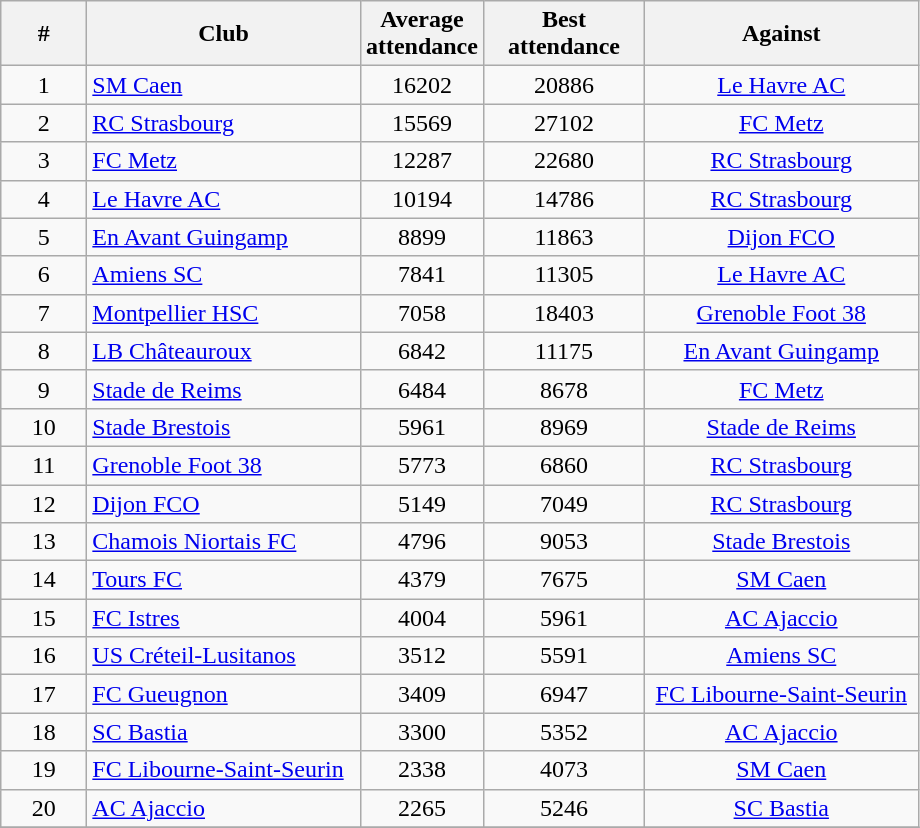<table class="wikitable sortable" style="text-align:center">
<tr>
<th width="50px">#</th>
<th width="175px">Club</th>
<th width="30px">Average attendance</th>
<th width="100px">Best attendance</th>
<th width="175px">Against</th>
</tr>
<tr>
<td>1</td>
<td align="left"><a href='#'>SM Caen</a></td>
<td>16202</td>
<td>20886</td>
<td><a href='#'>Le Havre AC</a></td>
</tr>
<tr>
<td>2</td>
<td align="left"><a href='#'>RC Strasbourg</a></td>
<td>15569</td>
<td>27102</td>
<td><a href='#'>FC Metz</a></td>
</tr>
<tr>
<td>3</td>
<td align="left"><a href='#'>FC Metz</a></td>
<td>12287</td>
<td>22680</td>
<td><a href='#'>RC Strasbourg</a></td>
</tr>
<tr>
<td>4</td>
<td align="left"><a href='#'>Le Havre AC</a></td>
<td>10194</td>
<td>14786</td>
<td><a href='#'>RC Strasbourg</a></td>
</tr>
<tr>
<td>5</td>
<td align="left"><a href='#'>En Avant Guingamp</a></td>
<td>8899</td>
<td>11863</td>
<td><a href='#'>Dijon FCO</a></td>
</tr>
<tr>
<td>6</td>
<td align="left"><a href='#'>Amiens SC</a></td>
<td>7841</td>
<td>11305</td>
<td><a href='#'>Le Havre AC</a></td>
</tr>
<tr>
<td>7</td>
<td align="left"><a href='#'>Montpellier HSC</a></td>
<td>7058</td>
<td>18403</td>
<td><a href='#'>Grenoble Foot 38</a></td>
</tr>
<tr>
<td>8</td>
<td align="left"><a href='#'>LB Châteauroux</a></td>
<td>6842</td>
<td>11175</td>
<td><a href='#'>En Avant Guingamp</a></td>
</tr>
<tr>
<td>9</td>
<td align="left"><a href='#'>Stade de Reims</a></td>
<td>6484</td>
<td>8678</td>
<td><a href='#'>FC Metz</a></td>
</tr>
<tr>
<td>10</td>
<td align="left"><a href='#'>Stade Brestois</a></td>
<td>5961</td>
<td>8969</td>
<td><a href='#'>Stade de Reims</a></td>
</tr>
<tr>
<td>11</td>
<td align="left"><a href='#'>Grenoble Foot 38</a></td>
<td>5773</td>
<td>6860</td>
<td><a href='#'>RC Strasbourg</a></td>
</tr>
<tr>
<td>12</td>
<td align="left"><a href='#'>Dijon FCO</a></td>
<td>5149</td>
<td>7049</td>
<td><a href='#'>RC Strasbourg</a></td>
</tr>
<tr>
<td>13</td>
<td align="left"><a href='#'>Chamois Niortais FC</a></td>
<td>4796</td>
<td>9053</td>
<td><a href='#'>Stade Brestois</a></td>
</tr>
<tr>
<td>14</td>
<td align="left"><a href='#'>Tours FC</a></td>
<td>4379</td>
<td>7675</td>
<td><a href='#'>SM Caen</a></td>
</tr>
<tr>
<td>15</td>
<td align="left"><a href='#'>FC Istres</a></td>
<td>4004</td>
<td>5961</td>
<td><a href='#'>AC Ajaccio</a></td>
</tr>
<tr>
<td>16</td>
<td align="left"><a href='#'>US Créteil-Lusitanos</a></td>
<td>3512</td>
<td>5591</td>
<td><a href='#'>Amiens SC</a></td>
</tr>
<tr>
<td>17</td>
<td align="left"><a href='#'>FC Gueugnon</a></td>
<td>3409</td>
<td>6947</td>
<td><a href='#'>FC Libourne-Saint-Seurin</a></td>
</tr>
<tr>
<td>18</td>
<td align="left"><a href='#'>SC Bastia</a></td>
<td>3300</td>
<td>5352</td>
<td><a href='#'>AC Ajaccio</a></td>
</tr>
<tr>
<td>19</td>
<td align="left"><a href='#'>FC Libourne-Saint-Seurin</a></td>
<td>2338</td>
<td>4073</td>
<td><a href='#'>SM Caen</a></td>
</tr>
<tr>
<td>20</td>
<td align="left"><a href='#'>AC Ajaccio</a></td>
<td>2265</td>
<td>5246</td>
<td><a href='#'>SC Bastia</a></td>
</tr>
<tr>
</tr>
</table>
